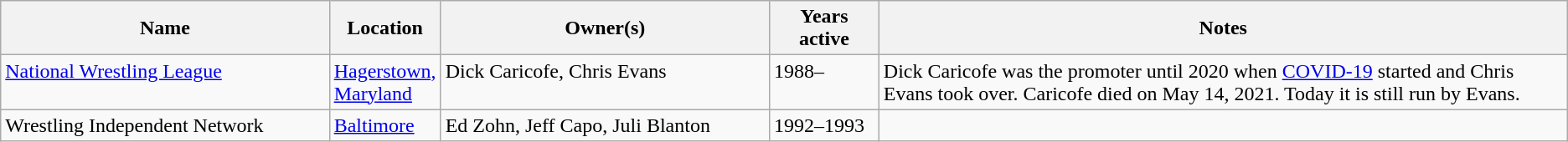<table class=wikitable>
<tr>
<th width="21%">Name</th>
<th width="7%">Location</th>
<th width="21%">Owner(s)</th>
<th width="7%">Years active</th>
<th width="55%">Notes</th>
</tr>
<tr valign="top">
<td><a href='#'>National Wrestling League</a></td>
<td><a href='#'>Hagerstown, Maryland</a></td>
<td>Dick Caricofe, Chris Evans</td>
<td>1988–</td>
<td> Dick Caricofe was the promoter until 2020 when <a href='#'>COVID-19</a> started and Chris Evans took over. Caricofe died on May 14, 2021. Today it is still run by Evans.</td>
</tr>
<tr>
<td>Wrestling Independent Network</td>
<td><a href='#'>Baltimore</a></td>
<td>Ed Zohn, Jeff Capo, Juli Blanton</td>
<td>1992–1993</td>
<td></td>
</tr>
</table>
